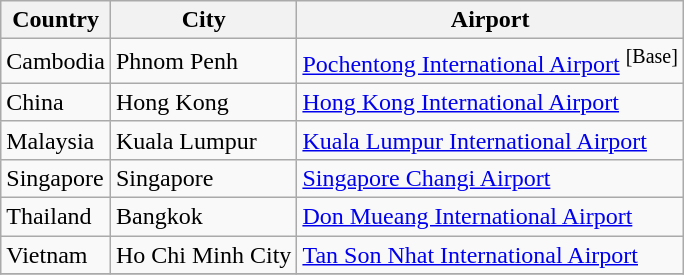<table class="sortable wikitable ">
<tr>
<th>Country</th>
<th>City</th>
<th>Airport</th>
</tr>
<tr>
<td>Cambodia</td>
<td>Phnom Penh</td>
<td><a href='#'>Pochentong International Airport</a> <sup>[Base]</sup></td>
</tr>
<tr>
<td>China</td>
<td>Hong Kong</td>
<td><a href='#'>Hong Kong International Airport</a></td>
</tr>
<tr>
<td>Malaysia</td>
<td>Kuala Lumpur</td>
<td><a href='#'>Kuala Lumpur International Airport</a></td>
</tr>
<tr>
<td>Singapore</td>
<td>Singapore</td>
<td><a href='#'>Singapore Changi Airport</a></td>
</tr>
<tr>
<td>Thailand</td>
<td>Bangkok</td>
<td><a href='#'>Don Mueang International Airport</a></td>
</tr>
<tr>
<td>Vietnam</td>
<td>Ho Chi Minh City</td>
<td><a href='#'>Tan Son Nhat International Airport</a></td>
</tr>
<tr>
</tr>
</table>
